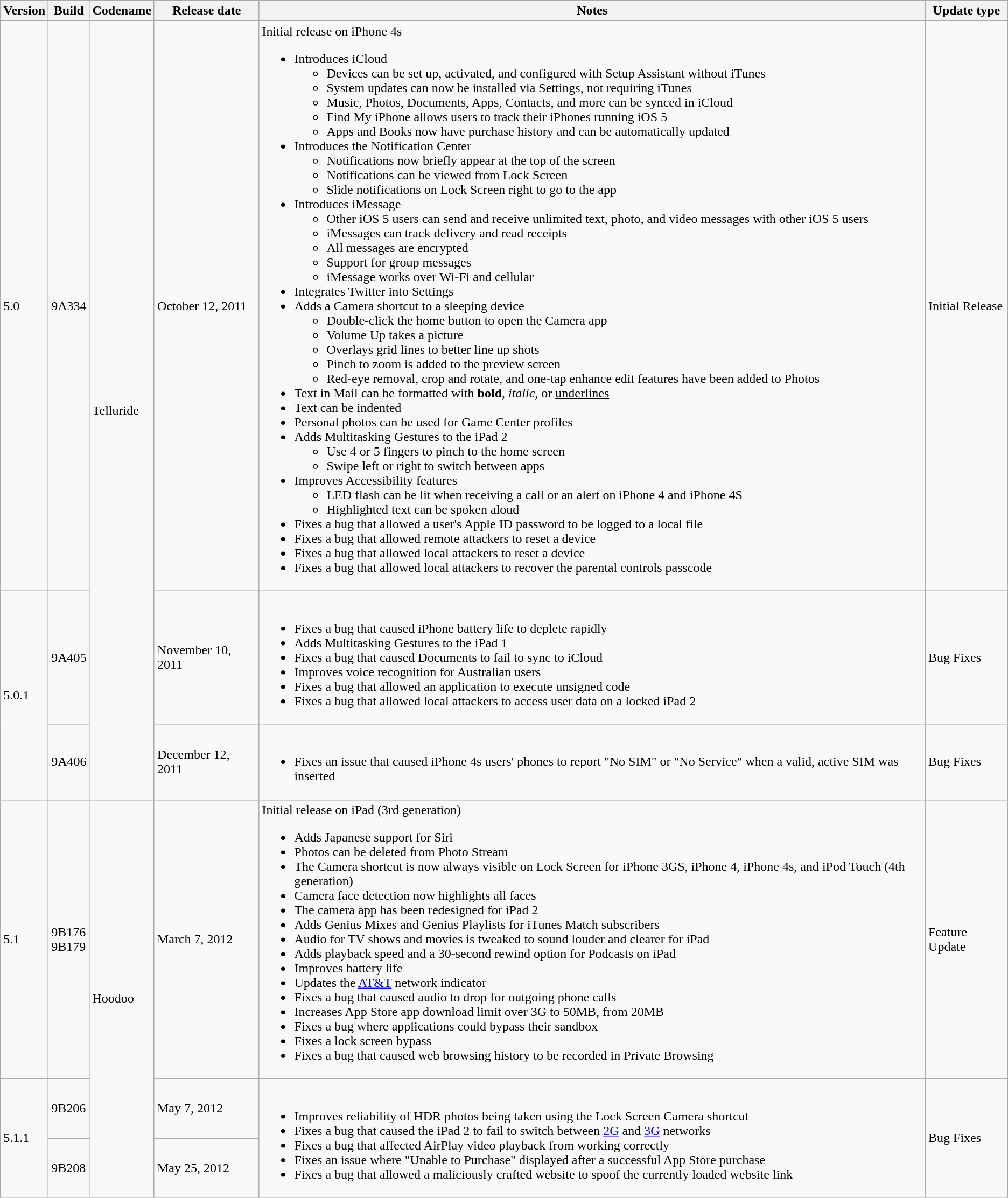<table class="wikitable">
<tr>
<th>Version</th>
<th>Build</th>
<th>Codename</th>
<th>Release date</th>
<th>Notes</th>
<th>Update type</th>
</tr>
<tr>
<td>5.0</td>
<td>9A334</td>
<td rowspan="3">Telluride</td>
<td>October 12, 2011</td>
<td>Initial release on iPhone 4s<br><ul><li>Introduces iCloud<ul><li>Devices can be set up, activated, and configured with Setup Assistant without iTunes</li><li>System updates can now be installed via Settings, not requiring iTunes</li><li>Music, Photos, Documents, Apps, Contacts, and more can be synced in iCloud</li><li>Find My iPhone allows users to track their iPhones running iOS 5</li><li>Apps and Books now have purchase history and can be automatically updated</li></ul></li><li>Introduces the Notification Center<ul><li>Notifications now briefly appear at the top of the screen</li><li>Notifications can be viewed from Lock Screen</li><li>Slide notifications on Lock Screen right to go to the app</li></ul></li><li>Introduces iMessage<ul><li>Other iOS 5 users can send and receive unlimited text, photo, and video messages with other iOS 5 users</li><li>iMessages can track delivery and read receipts</li><li>All messages are encrypted</li><li>Support for group messages</li><li>iMessage works over Wi-Fi and cellular</li></ul></li><li>Integrates Twitter into Settings</li><li>Adds a Camera shortcut to a sleeping device<ul><li>Double-click the home button to open the Camera app</li><li>Volume Up takes a picture</li><li>Overlays grid lines to better line up shots</li><li>Pinch to zoom is added to the preview screen</li><li>Red-eye removal, crop and rotate, and one-tap enhance edit features have been added to Photos</li></ul></li><li>Text in Mail can be formatted with <strong>bold</strong>, <em>italic</em>, or <u>underlines</u></li><li>Text can be indented</li><li>Personal photos can be used for Game Center profiles</li><li>Adds Multitasking Gestures to the iPad 2<ul><li>Use 4 or 5 fingers to pinch to the home screen</li><li>Swipe left or right to switch between apps</li></ul></li><li>Improves Accessibility features<ul><li>LED flash can be lit when receiving a call or an alert on iPhone 4 and iPhone 4S</li><li>Highlighted text can be spoken aloud</li></ul></li><li>Fixes a bug that allowed a user's Apple ID password to be logged to a local file</li><li>Fixes a bug that allowed remote attackers to reset a device</li><li>Fixes a bug that allowed local attackers to reset a device</li><li>Fixes a bug that allowed local attackers to recover the parental controls passcode</li></ul></td>
<td>Initial Release</td>
</tr>
<tr>
<td rowspan="2">5.0.1</td>
<td>9A405</td>
<td>November 10, 2011</td>
<td><br><ul><li>Fixes a bug that caused iPhone battery life to deplete rapidly</li><li>Adds Multitasking Gestures to the iPad 1</li><li>Fixes a bug that caused Documents to fail to sync to iCloud</li><li>Improves voice recognition for Australian users</li><li>Fixes a bug that allowed an application to execute unsigned code</li><li>Fixes a bug that allowed local attackers to access user data on a locked iPad 2</li></ul></td>
<td>Bug Fixes</td>
</tr>
<tr>
<td>9A406</td>
<td>December 12, 2011</td>
<td><br><ul><li>Fixes an issue that caused iPhone 4s users' phones to report "No SIM" or "No Service" when a valid, active SIM was inserted</li></ul></td>
<td>Bug Fixes</td>
</tr>
<tr>
<td>5.1</td>
<td>9B176<br>9B179</td>
<td rowspan="3">Hoodoo</td>
<td>March 7, 2012</td>
<td>Initial release on iPad (3rd generation)<br><ul><li>Adds Japanese support for Siri</li><li>Photos can be deleted from Photo Stream</li><li>The Camera shortcut is now always visible on Lock Screen for iPhone 3GS, iPhone 4, iPhone 4s, and iPod Touch (4th generation)</li><li>Camera face detection now highlights all faces</li><li>The camera app has been redesigned for iPad 2</li><li>Adds Genius Mixes and Genius Playlists for iTunes Match subscribers</li><li>Audio for TV shows and movies is tweaked to sound louder and clearer for iPad</li><li>Adds playback speed and a 30-second rewind option for Podcasts on iPad</li><li>Improves battery life</li><li>Updates the <a href='#'>AT&T</a> network indicator</li><li>Fixes a bug that caused audio to drop for outgoing phone calls</li><li>Increases App Store app download limit over 3G to 50MB, from 20MB</li><li>Fixes a bug where applications could bypass their sandbox</li><li>Fixes a lock screen bypass</li><li>Fixes a bug that caused web browsing history to be recorded in Private Browsing</li></ul></td>
<td>Feature Update</td>
</tr>
<tr>
<td rowspan="2">5.1.1</td>
<td>9B206</td>
<td>May 7, 2012</td>
<td rowspan="2"><br><ul><li>Improves reliability of HDR photos being taken using the Lock Screen Camera shortcut</li><li>Fixes a bug that caused the iPad 2 to fail to switch between <a href='#'>2G</a> and <a href='#'>3G</a> networks</li><li>Fixes a bug that affected AirPlay video playback from working correctly</li><li>Fixes an issue where "Unable to Purchase" displayed after a successful App Store purchase</li><li>Fixes a bug that allowed a maliciously crafted website to spoof the currently loaded website link</li></ul></td>
<td rowspan="2">Bug Fixes</td>
</tr>
<tr>
<td>9B208</td>
<td>May 25, 2012</td>
</tr>
</table>
